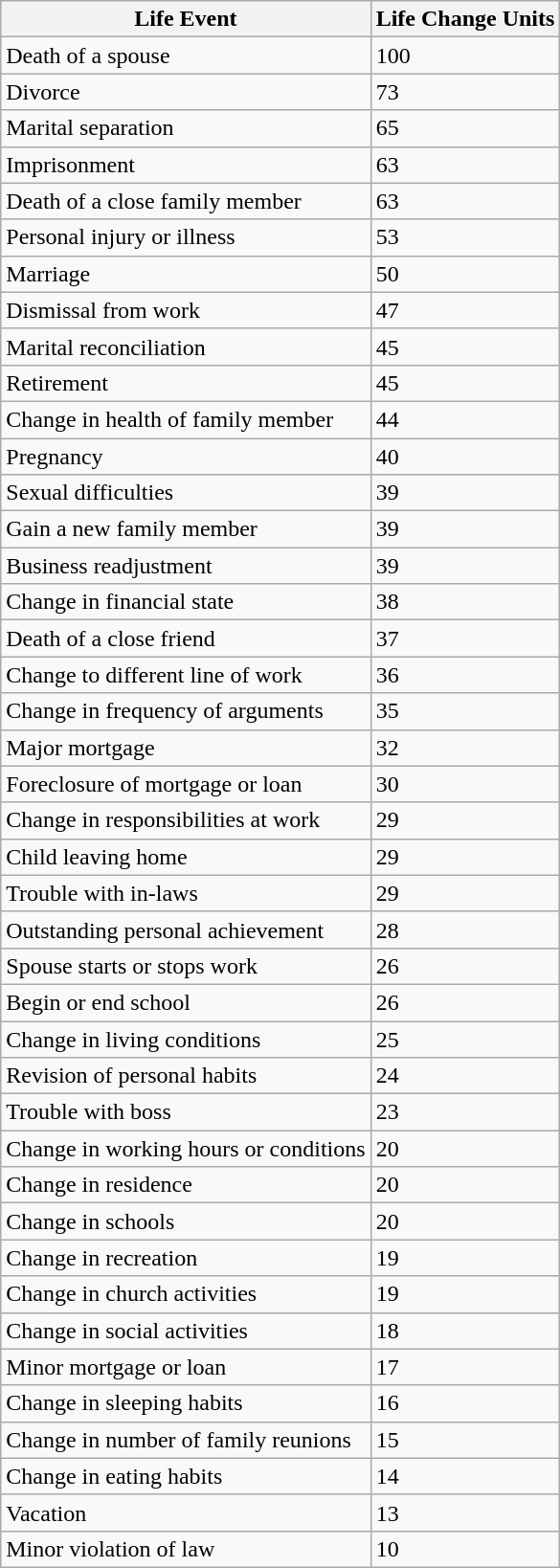<table class="wikitable sortable">
<tr>
<th>Life Event</th>
<th>Life Change Units</th>
</tr>
<tr>
<td>Death of a spouse</td>
<td>100</td>
</tr>
<tr>
<td>Divorce</td>
<td>73</td>
</tr>
<tr>
<td>Marital separation</td>
<td>65</td>
</tr>
<tr>
<td>Imprisonment</td>
<td>63</td>
</tr>
<tr>
<td>Death of a close family member</td>
<td>63</td>
</tr>
<tr>
<td>Personal injury or illness</td>
<td>53</td>
</tr>
<tr>
<td>Marriage</td>
<td>50</td>
</tr>
<tr>
<td>Dismissal from work</td>
<td>47</td>
</tr>
<tr>
<td>Marital reconciliation</td>
<td>45</td>
</tr>
<tr>
<td>Retirement</td>
<td>45</td>
</tr>
<tr>
<td>Change in health of family member</td>
<td>44</td>
</tr>
<tr>
<td>Pregnancy</td>
<td>40</td>
</tr>
<tr>
<td>Sexual difficulties</td>
<td>39</td>
</tr>
<tr>
<td>Gain a new family member</td>
<td>39</td>
</tr>
<tr>
<td>Business readjustment</td>
<td>39</td>
</tr>
<tr>
<td>Change in financial state</td>
<td>38</td>
</tr>
<tr>
<td>Death of a close friend</td>
<td>37</td>
</tr>
<tr>
<td>Change to different line of work</td>
<td>36</td>
</tr>
<tr>
<td>Change in frequency of arguments</td>
<td>35</td>
</tr>
<tr>
<td>Major mortgage</td>
<td>32</td>
</tr>
<tr>
<td>Foreclosure of mortgage or loan</td>
<td>30</td>
</tr>
<tr>
<td>Change in responsibilities at work</td>
<td>29</td>
</tr>
<tr>
<td>Child leaving home</td>
<td>29</td>
</tr>
<tr>
<td>Trouble with in-laws</td>
<td>29</td>
</tr>
<tr>
<td>Outstanding personal achievement</td>
<td>28</td>
</tr>
<tr>
<td>Spouse starts or stops work</td>
<td>26</td>
</tr>
<tr>
<td>Begin or end school</td>
<td>26</td>
</tr>
<tr>
<td>Change in living conditions</td>
<td>25</td>
</tr>
<tr>
<td>Revision of personal habits</td>
<td>24</td>
</tr>
<tr>
<td>Trouble with boss</td>
<td>23</td>
</tr>
<tr>
<td>Change in working hours or conditions</td>
<td>20</td>
</tr>
<tr>
<td>Change in residence</td>
<td>20</td>
</tr>
<tr>
<td>Change in schools</td>
<td>20</td>
</tr>
<tr>
<td>Change in recreation</td>
<td>19</td>
</tr>
<tr>
<td>Change in church activities</td>
<td>19</td>
</tr>
<tr>
<td>Change in social activities</td>
<td>18</td>
</tr>
<tr>
<td>Minor mortgage or loan</td>
<td>17</td>
</tr>
<tr>
<td>Change in sleeping habits</td>
<td>16</td>
</tr>
<tr>
<td>Change in number of family reunions</td>
<td>15</td>
</tr>
<tr>
<td>Change in eating habits</td>
<td>14</td>
</tr>
<tr>
<td>Vacation</td>
<td>13</td>
</tr>
<tr>
<td>Minor violation of law</td>
<td>10</td>
</tr>
</table>
